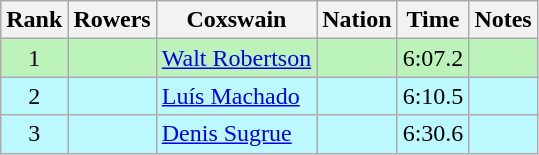<table class="wikitable sortable" style="text-align:center">
<tr>
<th>Rank</th>
<th>Rowers</th>
<th>Coxswain</th>
<th>Nation</th>
<th>Time</th>
<th>Notes</th>
</tr>
<tr bgcolor=bbf3bb>
<td>1</td>
<td align=left></td>
<td align=left><a href='#'>Walt Robertson</a></td>
<td align=left></td>
<td>6:07.2</td>
<td></td>
</tr>
<tr bgcolor=bbf9ff>
<td>2</td>
<td align=left></td>
<td align=left><a href='#'>Luís Machado</a></td>
<td align=left></td>
<td>6:10.5</td>
<td></td>
</tr>
<tr bgcolor=bbf9ff>
<td>3</td>
<td align=left></td>
<td align=left><a href='#'>Denis Sugrue</a></td>
<td align=left></td>
<td>6:30.6</td>
<td></td>
</tr>
</table>
